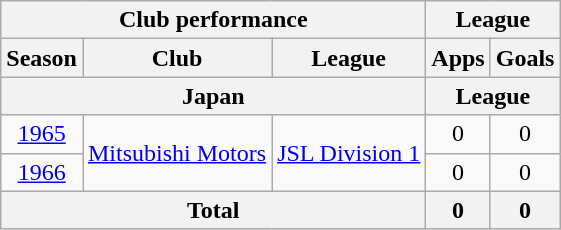<table class="wikitable" style="text-align:center;">
<tr>
<th colspan=3>Club performance</th>
<th colspan=2>League</th>
</tr>
<tr>
<th>Season</th>
<th>Club</th>
<th>League</th>
<th>Apps</th>
<th>Goals</th>
</tr>
<tr>
<th colspan=3>Japan</th>
<th colspan=2>League</th>
</tr>
<tr>
<td><a href='#'>1965</a></td>
<td rowspan="2"><a href='#'>Mitsubishi Motors</a></td>
<td rowspan="2"><a href='#'>JSL Division 1</a></td>
<td>0</td>
<td>0</td>
</tr>
<tr>
<td><a href='#'>1966</a></td>
<td>0</td>
<td>0</td>
</tr>
<tr>
<th colspan=3>Total</th>
<th>0</th>
<th>0</th>
</tr>
</table>
